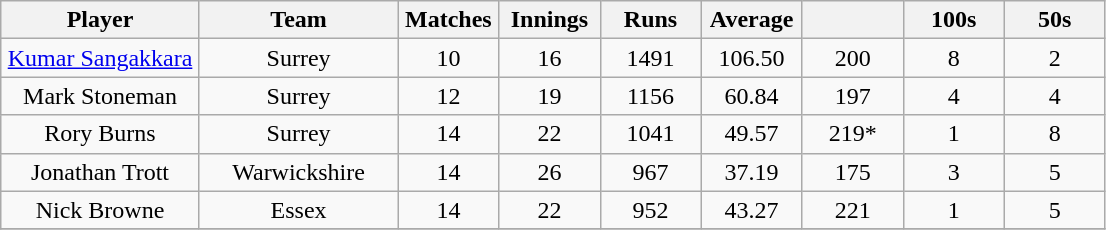<table class="wikitable" style="text-align:center;">
<tr>
<th width=125>Player</th>
<th width=125>Team</th>
<th width=60>Matches</th>
<th width=60>Innings</th>
<th width=60>Runs</th>
<th width=60>Average</th>
<th width=60></th>
<th width=60>100s</th>
<th width=60>50s</th>
</tr>
<tr>
<td><a href='#'>Kumar Sangakkara</a></td>
<td>Surrey</td>
<td>10</td>
<td>16</td>
<td>1491</td>
<td>106.50</td>
<td>200</td>
<td>8</td>
<td>2</td>
</tr>
<tr>
<td>Mark Stoneman</td>
<td>Surrey</td>
<td>12</td>
<td>19</td>
<td>1156</td>
<td>60.84</td>
<td>197</td>
<td>4</td>
<td>4</td>
</tr>
<tr>
<td>Rory Burns</td>
<td>Surrey</td>
<td>14</td>
<td>22</td>
<td>1041</td>
<td>49.57</td>
<td>219*</td>
<td>1</td>
<td>8</td>
</tr>
<tr>
<td>Jonathan Trott</td>
<td>Warwickshire</td>
<td>14</td>
<td>26</td>
<td>967</td>
<td>37.19</td>
<td>175</td>
<td>3</td>
<td>5</td>
</tr>
<tr>
<td>Nick Browne</td>
<td>Essex</td>
<td>14</td>
<td>22</td>
<td>952</td>
<td>43.27</td>
<td>221</td>
<td>1</td>
<td>5</td>
</tr>
<tr>
</tr>
</table>
